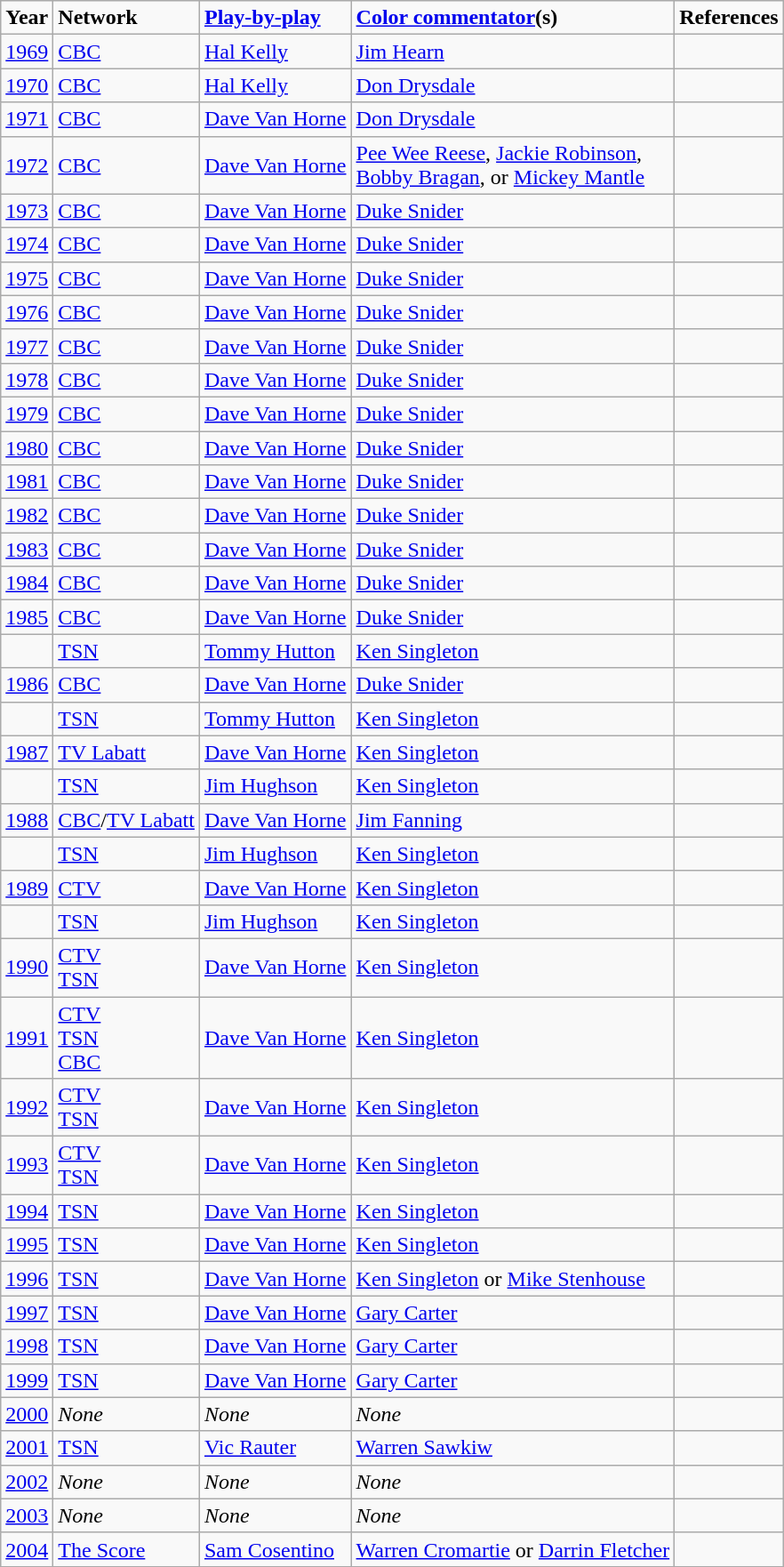<table class="wikitable">
<tr>
<td><strong>Year</strong></td>
<td><strong>Network</strong></td>
<td><strong><a href='#'>Play-by-play</a></strong></td>
<td><strong><a href='#'>Color commentator</a>(s)</strong></td>
<td><strong>References</strong></td>
</tr>
<tr>
<td><a href='#'>1969</a></td>
<td><a href='#'>CBC</a></td>
<td><a href='#'>Hal Kelly</a></td>
<td><a href='#'>Jim Hearn</a></td>
<td></td>
</tr>
<tr>
<td><a href='#'>1970</a></td>
<td><a href='#'>CBC</a></td>
<td><a href='#'>Hal Kelly</a></td>
<td><a href='#'>Don Drysdale</a></td>
<td></td>
</tr>
<tr>
<td><a href='#'>1971</a></td>
<td><a href='#'>CBC</a></td>
<td><a href='#'>Dave Van Horne</a></td>
<td><a href='#'>Don Drysdale</a></td>
<td></td>
</tr>
<tr>
<td><a href='#'>1972</a></td>
<td><a href='#'>CBC</a></td>
<td><a href='#'>Dave Van Horne</a></td>
<td><a href='#'>Pee Wee Reese</a>, <a href='#'>Jackie Robinson</a>,<br><a href='#'>Bobby Bragan</a>, or <a href='#'>Mickey Mantle</a></td>
<td></td>
</tr>
<tr>
<td><a href='#'>1973</a></td>
<td><a href='#'>CBC</a></td>
<td><a href='#'>Dave Van Horne</a></td>
<td><a href='#'>Duke Snider</a></td>
<td></td>
</tr>
<tr>
<td><a href='#'>1974</a></td>
<td><a href='#'>CBC</a></td>
<td><a href='#'>Dave Van Horne</a></td>
<td><a href='#'>Duke Snider</a></td>
<td></td>
</tr>
<tr>
<td><a href='#'>1975</a></td>
<td><a href='#'>CBC</a></td>
<td><a href='#'>Dave Van Horne</a></td>
<td><a href='#'>Duke Snider</a></td>
<td></td>
</tr>
<tr>
<td><a href='#'>1976</a></td>
<td><a href='#'>CBC</a></td>
<td><a href='#'>Dave Van Horne</a></td>
<td><a href='#'>Duke Snider</a></td>
<td></td>
</tr>
<tr>
<td><a href='#'>1977</a></td>
<td><a href='#'>CBC</a></td>
<td><a href='#'>Dave Van Horne</a></td>
<td><a href='#'>Duke Snider</a></td>
<td></td>
</tr>
<tr>
<td><a href='#'>1978</a></td>
<td><a href='#'>CBC</a></td>
<td><a href='#'>Dave Van Horne</a></td>
<td><a href='#'>Duke Snider</a></td>
<td></td>
</tr>
<tr>
<td><a href='#'>1979</a></td>
<td><a href='#'>CBC</a></td>
<td><a href='#'>Dave Van Horne</a></td>
<td><a href='#'>Duke Snider</a></td>
<td></td>
</tr>
<tr>
<td><a href='#'>1980</a></td>
<td><a href='#'>CBC</a></td>
<td><a href='#'>Dave Van Horne</a></td>
<td><a href='#'>Duke Snider</a></td>
<td></td>
</tr>
<tr>
<td><a href='#'>1981</a></td>
<td><a href='#'>CBC</a></td>
<td><a href='#'>Dave Van Horne</a></td>
<td><a href='#'>Duke Snider</a></td>
<td></td>
</tr>
<tr>
<td><a href='#'>1982</a></td>
<td><a href='#'>CBC</a></td>
<td><a href='#'>Dave Van Horne</a></td>
<td><a href='#'>Duke Snider</a></td>
<td></td>
</tr>
<tr>
<td><a href='#'>1983</a></td>
<td><a href='#'>CBC</a></td>
<td><a href='#'>Dave Van Horne</a></td>
<td><a href='#'>Duke Snider</a></td>
<td></td>
</tr>
<tr>
<td><a href='#'>1984</a></td>
<td><a href='#'>CBC</a></td>
<td><a href='#'>Dave Van Horne</a></td>
<td><a href='#'>Duke Snider</a></td>
<td></td>
</tr>
<tr>
<td><a href='#'>1985</a></td>
<td><a href='#'>CBC</a></td>
<td><a href='#'>Dave Van Horne</a></td>
<td><a href='#'>Duke Snider</a></td>
<td></td>
</tr>
<tr>
<td></td>
<td><a href='#'>TSN</a></td>
<td><a href='#'>Tommy Hutton</a></td>
<td><a href='#'>Ken Singleton</a></td>
<td></td>
</tr>
<tr>
<td><a href='#'>1986</a></td>
<td><a href='#'>CBC</a></td>
<td><a href='#'>Dave Van Horne</a></td>
<td><a href='#'>Duke Snider</a></td>
<td></td>
</tr>
<tr>
<td></td>
<td><a href='#'>TSN</a></td>
<td><a href='#'>Tommy Hutton</a></td>
<td><a href='#'>Ken Singleton</a></td>
<td></td>
</tr>
<tr>
<td><a href='#'>1987</a></td>
<td><a href='#'>TV Labatt</a></td>
<td><a href='#'>Dave Van Horne</a></td>
<td><a href='#'>Ken Singleton</a></td>
<td></td>
</tr>
<tr>
<td></td>
<td><a href='#'>TSN</a></td>
<td><a href='#'>Jim Hughson</a></td>
<td><a href='#'>Ken Singleton</a></td>
<td></td>
</tr>
<tr>
<td><a href='#'>1988</a></td>
<td><a href='#'>CBC</a>/<a href='#'>TV Labatt</a></td>
<td><a href='#'>Dave Van Horne</a></td>
<td><a href='#'>Jim Fanning</a></td>
<td></td>
</tr>
<tr>
<td></td>
<td><a href='#'>TSN</a></td>
<td><a href='#'>Jim Hughson</a></td>
<td><a href='#'>Ken Singleton</a></td>
<td></td>
</tr>
<tr>
<td><a href='#'>1989</a></td>
<td><a href='#'>CTV</a></td>
<td><a href='#'>Dave Van Horne</a></td>
<td><a href='#'>Ken Singleton</a></td>
<td></td>
</tr>
<tr>
<td></td>
<td><a href='#'>TSN</a></td>
<td><a href='#'>Jim Hughson</a></td>
<td><a href='#'>Ken Singleton</a></td>
<td></td>
</tr>
<tr>
<td><a href='#'>1990</a></td>
<td><a href='#'>CTV</a><br><a href='#'>TSN</a></td>
<td><a href='#'>Dave Van Horne</a></td>
<td><a href='#'>Ken Singleton</a></td>
<td></td>
</tr>
<tr>
<td><a href='#'>1991</a></td>
<td><a href='#'>CTV</a><br><a href='#'>TSN</a><br><a href='#'>CBC</a></td>
<td><a href='#'>Dave Van Horne</a></td>
<td><a href='#'>Ken Singleton</a></td>
<td></td>
</tr>
<tr>
<td><a href='#'>1992</a></td>
<td><a href='#'>CTV</a><br><a href='#'>TSN</a></td>
<td><a href='#'>Dave Van Horne</a></td>
<td><a href='#'>Ken Singleton</a></td>
<td></td>
</tr>
<tr>
<td><a href='#'>1993</a></td>
<td><a href='#'>CTV</a><br><a href='#'>TSN</a></td>
<td><a href='#'>Dave Van Horne</a></td>
<td><a href='#'>Ken Singleton</a></td>
<td></td>
</tr>
<tr>
<td><a href='#'>1994</a></td>
<td><a href='#'>TSN</a></td>
<td><a href='#'>Dave Van Horne</a></td>
<td><a href='#'>Ken Singleton</a></td>
<td></td>
</tr>
<tr>
<td><a href='#'>1995</a></td>
<td><a href='#'>TSN</a></td>
<td><a href='#'>Dave Van Horne</a></td>
<td><a href='#'>Ken Singleton</a></td>
<td></td>
</tr>
<tr>
<td><a href='#'>1996</a></td>
<td><a href='#'>TSN</a></td>
<td><a href='#'>Dave Van Horne</a></td>
<td><a href='#'>Ken Singleton</a> or <a href='#'>Mike Stenhouse</a> </td>
<td></td>
</tr>
<tr>
<td><a href='#'>1997</a></td>
<td><a href='#'>TSN</a></td>
<td><a href='#'>Dave Van Horne</a></td>
<td><a href='#'>Gary Carter</a></td>
<td></td>
</tr>
<tr>
<td><a href='#'>1998</a></td>
<td><a href='#'>TSN</a></td>
<td><a href='#'>Dave Van Horne</a></td>
<td><a href='#'>Gary Carter</a></td>
<td></td>
</tr>
<tr>
<td><a href='#'>1999</a></td>
<td><a href='#'>TSN</a></td>
<td><a href='#'>Dave Van Horne</a></td>
<td><a href='#'>Gary Carter</a></td>
<td></td>
</tr>
<tr>
<td><a href='#'>2000</a></td>
<td><em>None</em></td>
<td><em>None</em></td>
<td><em>None</em></td>
<td></td>
</tr>
<tr>
<td><a href='#'>2001</a></td>
<td><a href='#'>TSN</a></td>
<td><a href='#'>Vic Rauter</a></td>
<td><a href='#'>Warren Sawkiw</a></td>
<td></td>
</tr>
<tr>
<td><a href='#'>2002</a></td>
<td><em>None</em></td>
<td><em>None</em></td>
<td><em>None</em></td>
<td></td>
</tr>
<tr>
<td><a href='#'>2003</a></td>
<td><em>None</em></td>
<td><em>None</em></td>
<td><em>None</em></td>
<td></td>
</tr>
<tr>
<td><a href='#'>2004</a></td>
<td><a href='#'>The Score</a></td>
<td><a href='#'>Sam Cosentino</a></td>
<td><a href='#'>Warren Cromartie</a> or <a href='#'>Darrin Fletcher</a></td>
<td></td>
</tr>
</table>
